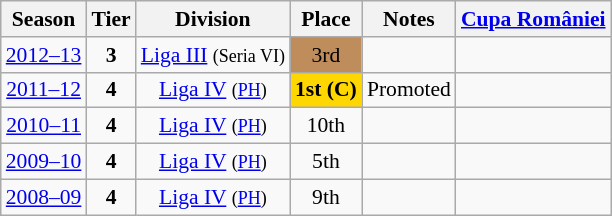<table class="wikitable" style="text-align:center; font-size:90%">
<tr>
<th>Season</th>
<th>Tier</th>
<th>Division</th>
<th>Place</th>
<th>Notes</th>
<th><a href='#'>Cupa României</a></th>
</tr>
<tr>
<td><a href='#'>2012–13</a></td>
<td><strong>3</strong></td>
<td><a href='#'>Liga III</a> <small>(Seria VI)</small></td>
<td align=center bgcolor=#BF8D5B>3rd</td>
<td></td>
<td></td>
</tr>
<tr>
<td><a href='#'>2011–12</a></td>
<td><strong>4</strong></td>
<td><a href='#'>Liga IV</a> <small>(<a href='#'>PH</a>)</small></td>
<td align=center bgcolor=gold><strong>1st (C)</strong></td>
<td>Promoted</td>
<td></td>
</tr>
<tr>
<td><a href='#'>2010–11</a></td>
<td><strong>4</strong></td>
<td><a href='#'>Liga IV</a> <small>(<a href='#'>PH</a>)</small></td>
<td>10th</td>
<td></td>
<td></td>
</tr>
<tr>
<td><a href='#'>2009–10</a></td>
<td><strong>4</strong></td>
<td><a href='#'>Liga IV</a> <small>(<a href='#'>PH</a>)</small></td>
<td>5th</td>
<td></td>
<td></td>
</tr>
<tr>
<td><a href='#'>2008–09</a></td>
<td><strong>4</strong></td>
<td><a href='#'>Liga IV</a> <small>(<a href='#'>PH</a>)</small></td>
<td>9th</td>
<td></td>
<td></td>
</tr>
</table>
